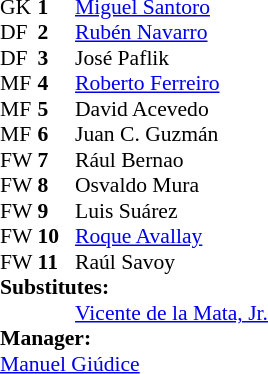<table cellspacing="0" cellpadding="0" style="font-size:90%; margin:0.2em auto;">
<tr>
<th width="25"></th>
<th width="25"></th>
</tr>
<tr>
<td>GK</td>
<td><strong>1</strong></td>
<td> <a href='#'>Miguel Santoro</a></td>
</tr>
<tr>
<td>DF</td>
<td><strong>2</strong></td>
<td> <a href='#'>Rubén Navarro</a></td>
</tr>
<tr>
<td>DF</td>
<td><strong>3</strong></td>
<td> José Paflik</td>
</tr>
<tr>
<td>MF</td>
<td><strong>4</strong></td>
<td> <a href='#'>Roberto Ferreiro</a></td>
</tr>
<tr>
<td>MF</td>
<td><strong>5</strong></td>
<td> David Acevedo</td>
</tr>
<tr>
<td>MF</td>
<td><strong>6</strong></td>
<td> Juan C. Guzmán</td>
</tr>
<tr>
<td>FW</td>
<td><strong>7</strong></td>
<td> Rául Bernao</td>
</tr>
<tr>
<td>FW</td>
<td><strong>8</strong></td>
<td> Osvaldo Mura</td>
</tr>
<tr>
<td>FW</td>
<td><strong>9</strong></td>
<td> Luis Suárez</td>
</tr>
<tr>
<td>FW</td>
<td><strong>10</strong></td>
<td> <a href='#'>Roque Avallay</a></td>
<td></td>
<td></td>
</tr>
<tr>
<td>FW</td>
<td><strong>11</strong></td>
<td> Raúl Savoy</td>
</tr>
<tr>
<td colspan=3><strong>Substitutes:</strong></td>
</tr>
<tr>
<td></td>
<td></td>
<td> <a href='#'>Vicente de la Mata, Jr.</a></td>
<td></td>
<td></td>
</tr>
<tr>
<td colspan=3><strong>Manager:</strong></td>
</tr>
<tr>
<td colspan=4> <a href='#'>Manuel Giúdice</a></td>
</tr>
</table>
